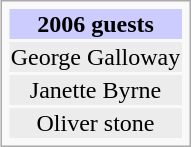<table class="infobox" style="text-align:center;">
<tr>
<th style="background:#ccf;">2006 guests</th>
</tr>
<tr>
<td style="background:#ececec;">George Galloway</td>
</tr>
<tr>
<td style="background:#ececec;">Janette Byrne</td>
</tr>
<tr>
<td style="background:#ececec;">Oliver stone</td>
</tr>
</table>
